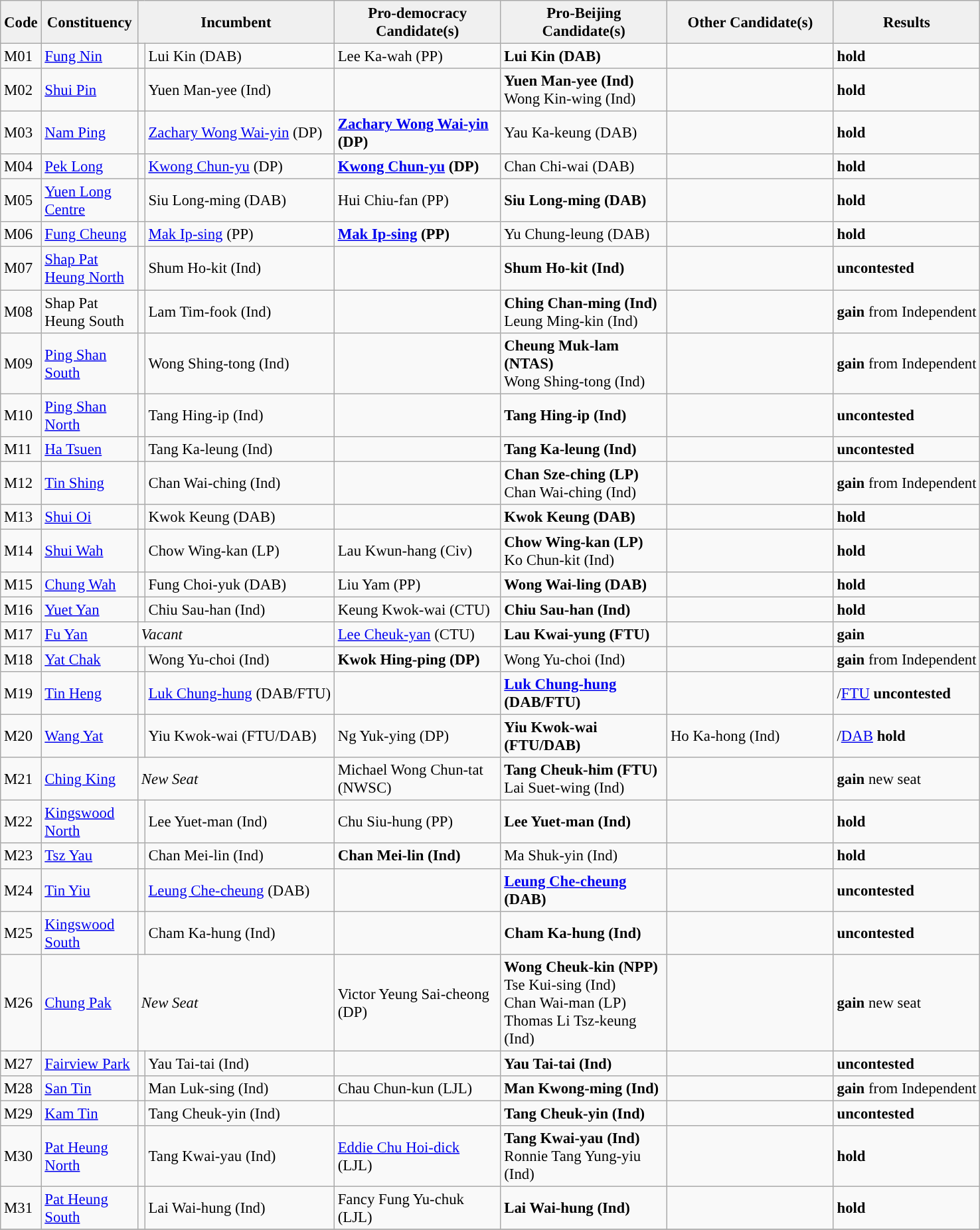<table class="wikitable" style="font-size: 95%;">
<tr>
<th align="center" style="background:#f0f0f0;" width="20px">Code</th>
<th align="center" style="background:#f0f0f0;" width="90px">Constituency</th>
<th align="center" style="background:#f0f0f0;" width="120px" colspan=2>Incumbent</th>
<th align="center" style="background:#f0f0f0;" width="160px">Pro-democracy Candidate(s)</th>
<th align="center" style="background:#f0f0f0;" width="160px">Pro-Beijing Candidate(s)</th>
<th align="center" style="background:#f0f0f0;" width="160px">Other Candidate(s)</th>
<th align="center" style="background:#f0f0f0;" width="100px" colspan="2">Results</th>
</tr>
<tr>
<td>M01</td>
<td><a href='#'>Fung Nin</a></td>
<td></td>
<td>Lui Kin (DAB)</td>
<td>Lee Ka-wah (PP)</td>
<td><strong> Lui Kin (DAB)</strong></td>
<td></td>
<td> <strong>hold</strong></td>
</tr>
<tr>
<td>M02</td>
<td><a href='#'>Shui Pin</a></td>
<td></td>
<td>Yuen Man-yee (Ind)</td>
<td></td>
<td><strong>Yuen Man-yee (Ind)</strong><br>Wong Kin-wing (Ind)</td>
<td></td>
<td> <strong>hold</strong></td>
</tr>
<tr>
<td>M03</td>
<td><a href='#'>Nam Ping</a></td>
<td></td>
<td><a href='#'>Zachary Wong Wai-yin</a> (DP)</td>
<td><strong><a href='#'>Zachary Wong Wai-yin</a> (DP)</strong></td>
<td>Yau Ka-keung (DAB)</td>
<td></td>
<td> <strong>hold</strong></td>
</tr>
<tr>
<td>M04</td>
<td><a href='#'>Pek Long</a></td>
<td></td>
<td><a href='#'>Kwong Chun-yu</a> (DP)</td>
<td><strong><a href='#'>Kwong Chun-yu</a> (DP)</strong></td>
<td>Chan Chi-wai (DAB)</td>
<td></td>
<td> <strong>hold</strong></td>
</tr>
<tr>
<td>M05</td>
<td><a href='#'>Yuen Long Centre</a></td>
<td></td>
<td>Siu Long-ming (DAB)</td>
<td>Hui Chiu-fan (PP)</td>
<td><strong> Siu Long-ming (DAB)</strong></td>
<td></td>
<td> <strong>hold</strong></td>
</tr>
<tr>
<td>M06</td>
<td><a href='#'>Fung Cheung</a></td>
<td></td>
<td><a href='#'>Mak Ip-sing</a> (PP)</td>
<td><strong><a href='#'>Mak Ip-sing</a> (PP)</strong></td>
<td>Yu Chung-leung (DAB)</td>
<td></td>
<td> <strong>hold</strong></td>
</tr>
<tr>
<td>M07</td>
<td><a href='#'>Shap Pat Heung North</a></td>
<td></td>
<td>Shum Ho-kit (Ind)</td>
<td></td>
<td><strong>Shum Ho-kit (Ind)</strong></td>
<td></td>
<td> <strong>uncontested</strong></td>
</tr>
<tr>
<td>M08</td>
<td>Shap Pat Heung South</td>
<td></td>
<td>Lam Tim-fook (Ind)</td>
<td></td>
<td><strong>Ching Chan-ming (Ind)</strong><br>Leung Ming-kin (Ind)</td>
<td></td>
<td> <strong>gain</strong> from Independent</td>
</tr>
<tr>
<td>M09</td>
<td><a href='#'>Ping Shan South</a></td>
<td></td>
<td>Wong Shing-tong (Ind)</td>
<td></td>
<td><strong>Cheung Muk-lam (NTAS)</strong><br>Wong Shing-tong (Ind)</td>
<td></td>
<td> <strong>gain</strong> from Independent</td>
</tr>
<tr>
<td>M10</td>
<td><a href='#'>Ping Shan North</a></td>
<td></td>
<td>Tang Hing-ip (Ind)</td>
<td></td>
<td><strong>Tang Hing-ip (Ind)</strong></td>
<td></td>
<td> <strong>uncontested</strong></td>
</tr>
<tr>
<td>M11</td>
<td><a href='#'>Ha Tsuen</a></td>
<td></td>
<td>Tang Ka-leung (Ind)</td>
<td></td>
<td><strong>Tang Ka-leung (Ind)</strong></td>
<td></td>
<td> <strong>uncontested</strong></td>
</tr>
<tr>
<td>M12</td>
<td><a href='#'>Tin Shing</a></td>
<td></td>
<td>Chan Wai-ching (Ind)</td>
<td></td>
<td><strong>Chan Sze-ching (LP)</strong><br>Chan Wai-ching (Ind)</td>
<td></td>
<td> <strong>gain</strong> from Independent</td>
</tr>
<tr>
<td>M13</td>
<td><a href='#'>Shui Oi</a></td>
<td></td>
<td>Kwok Keung (DAB)</td>
<td></td>
<td><strong>Kwok Keung (DAB)</strong></td>
<td></td>
<td> <strong>hold</strong></td>
</tr>
<tr>
<td>M14</td>
<td><a href='#'>Shui Wah</a></td>
<td></td>
<td>Chow Wing-kan (LP)</td>
<td>Lau Kwun-hang (Civ)</td>
<td><strong>Chow Wing-kan (LP)</strong><br>Ko Chun-kit (Ind)</td>
<td></td>
<td> <strong>hold</strong></td>
</tr>
<tr>
<td>M15</td>
<td><a href='#'>Chung Wah</a></td>
<td></td>
<td>Fung Choi-yuk (DAB)</td>
<td>Liu Yam (PP)</td>
<td><strong>Wong Wai-ling (DAB)</strong></td>
<td></td>
<td> <strong>hold</strong></td>
</tr>
<tr>
<td>M16</td>
<td><a href='#'>Yuet Yan</a></td>
<td></td>
<td>Chiu Sau-han (Ind)</td>
<td>Keung Kwok-wai (CTU)</td>
<td><strong> Chiu Sau-han (Ind)</strong></td>
<td></td>
<td> <strong>hold</strong></td>
</tr>
<tr>
<td>M17</td>
<td><a href='#'>Fu Yan</a></td>
<td colspan=2><em>Vacant</em></td>
<td><a href='#'>Lee Cheuk-yan</a> (CTU)</td>
<td><strong>Lau Kwai-yung (FTU)</strong></td>
<td></td>
<td> <strong>gain</strong></td>
</tr>
<tr>
<td>M18</td>
<td><a href='#'>Yat Chak</a></td>
<td></td>
<td>Wong Yu-choi (Ind)</td>
<td><strong>Kwok Hing-ping (DP)</strong></td>
<td>Wong Yu-choi (Ind)</td>
<td></td>
<td> <strong>gain</strong> from Independent</td>
</tr>
<tr>
<td>M19</td>
<td><a href='#'>Tin Heng</a></td>
<td></td>
<td><a href='#'>Luk Chung-hung</a> (DAB/FTU)</td>
<td></td>
<td><strong><a href='#'>Luk Chung-hung</a> (DAB/FTU)</strong></td>
<td></td>
<td>/<a href='#'>FTU</a> <strong>uncontested</strong></td>
</tr>
<tr>
<td>M20</td>
<td><a href='#'>Wang Yat</a></td>
<td></td>
<td>Yiu Kwok-wai (FTU/DAB)</td>
<td>Ng Yuk-ying (DP)</td>
<td><strong>Yiu Kwok-wai (FTU/DAB) </strong></td>
<td>Ho Ka-hong (Ind)</td>
<td>/<a href='#'>DAB</a> <strong>hold</strong></td>
</tr>
<tr>
<td>M21</td>
<td><a href='#'>Ching King</a></td>
<td colspan=2><em>New Seat</em></td>
<td>Michael Wong Chun-tat (NWSC)</td>
<td><strong>Tang Cheuk-him (FTU)</strong><br>Lai Suet-wing (Ind)</td>
<td></td>
<td> <strong>gain</strong> new seat</td>
</tr>
<tr>
<td>M22</td>
<td><a href='#'>Kingswood North</a></td>
<td></td>
<td>Lee Yuet-man (Ind)</td>
<td>Chu Siu-hung (PP)</td>
<td><strong>Lee Yuet-man (Ind)</strong></td>
<td></td>
<td> <strong>hold</strong></td>
</tr>
<tr>
<td>M23</td>
<td><a href='#'>Tsz Yau</a></td>
<td></td>
<td>Chan Mei-lin (Ind)</td>
<td><strong>Chan Mei-lin (Ind)</strong></td>
<td>Ma Shuk-yin (Ind) </td>
<td></td>
<td> <strong>hold</strong></td>
</tr>
<tr>
<td>M24</td>
<td><a href='#'>Tin Yiu</a></td>
<td></td>
<td><a href='#'>Leung Che-cheung</a> (DAB)</td>
<td></td>
<td><strong><a href='#'>Leung Che-cheung</a> (DAB)</strong></td>
<td></td>
<td> <strong>uncontested</strong></td>
</tr>
<tr>
<td>M25</td>
<td><a href='#'>Kingswood South</a></td>
<td></td>
<td>Cham Ka-hung (Ind)</td>
<td></td>
<td><strong>Cham Ka-hung (Ind)</strong></td>
<td></td>
<td> <strong>uncontested</strong></td>
</tr>
<tr>
<td>M26</td>
<td><a href='#'>Chung Pak</a></td>
<td colspan=2><em>New Seat</em></td>
<td>Victor Yeung Sai-cheong (DP)</td>
<td><strong>Wong Cheuk-kin (NPP)</strong><br>Tse Kui-sing (Ind)<br>Chan Wai-man (LP)<br>Thomas Li Tsz-keung (Ind)</td>
<td></td>
<td> <strong>gain</strong> new seat</td>
</tr>
<tr>
<td>M27</td>
<td><a href='#'>Fairview Park</a></td>
<td></td>
<td>Yau Tai-tai (Ind)</td>
<td></td>
<td><strong>Yau Tai-tai (Ind)</strong></td>
<td></td>
<td> <strong>uncontested</strong></td>
</tr>
<tr>
<td>M28</td>
<td><a href='#'>San Tin</a></td>
<td></td>
<td>Man Luk-sing (Ind)</td>
<td>Chau Chun-kun (LJL)</td>
<td><strong>Man Kwong-ming (Ind)</strong></td>
<td></td>
<td> <strong>gain</strong> from Independent</td>
</tr>
<tr>
<td>M29</td>
<td><a href='#'>Kam Tin</a></td>
<td></td>
<td>Tang Cheuk-yin (Ind)</td>
<td></td>
<td><strong> Tang Cheuk-yin (Ind)</strong></td>
<td></td>
<td> <strong>uncontested</strong></td>
</tr>
<tr>
<td>M30</td>
<td><a href='#'>Pat Heung North</a></td>
<td></td>
<td>Tang Kwai-yau (Ind)</td>
<td><a href='#'>Eddie Chu Hoi-dick</a> (LJL)</td>
<td><strong>Tang Kwai-yau (Ind)</strong> <br>Ronnie Tang Yung-yiu (Ind)</td>
<td></td>
<td> <strong>hold</strong></td>
</tr>
<tr>
<td>M31</td>
<td><a href='#'>Pat Heung South</a></td>
<td></td>
<td>Lai Wai-hung (Ind)</td>
<td>Fancy Fung Yu-chuk (LJL)</td>
<td><strong>Lai Wai-hung (Ind)</strong></td>
<td></td>
<td> <strong>hold</strong></td>
</tr>
<tr>
</tr>
</table>
